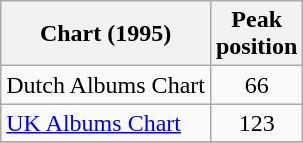<table class="wikitable">
<tr>
<th>Chart (1995)</th>
<th>Peak<br>position</th>
</tr>
<tr>
<td>Dutch Albums Chart</td>
<td align="center">66</td>
</tr>
<tr>
<td><a href='#'>UK Albums Chart</a></td>
<td align="center">123</td>
</tr>
<tr>
</tr>
</table>
